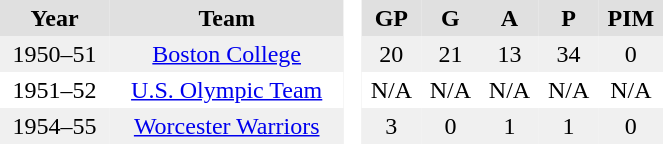<table BORDER="0" CELLPADDING="3" CELLSPACING="0" width=35%>
<tr ALIGN="center" bgcolor="#e0e0e0">
<th>Year</th>
<th>Team</th>
<th ALIGN="center" rowspan="99" bgcolor="#ffffff"> </th>
<th>GP</th>
<th>G</th>
<th>A</th>
<th>P</th>
<th>PIM</th>
</tr>
<tr ALIGN="center" bgcolor="#f0f0f0">
<td>1950–51</td>
<td><a href='#'>Boston College</a></td>
<td>20</td>
<td>21</td>
<td>13</td>
<td>34</td>
<td>0</td>
</tr>
<tr ALIGN="center">
<td>1951–52</td>
<td><a href='#'>U.S. Olympic Team</a></td>
<td>N/A</td>
<td>N/A</td>
<td>N/A</td>
<td>N/A</td>
<td>N/A</td>
</tr>
<tr ALIGN="center" bgcolor="#f0f0f0">
<td>1954–55</td>
<td><a href='#'>Worcester Warriors</a></td>
<td>3</td>
<td>0</td>
<td>1</td>
<td>1</td>
<td>0</td>
</tr>
<tr>
</tr>
</table>
